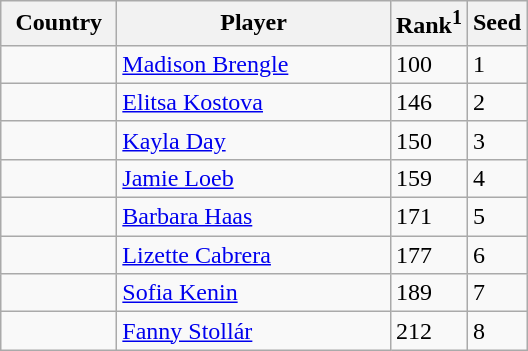<table class="sortable wikitable">
<tr>
<th width="70">Country</th>
<th width="175">Player</th>
<th>Rank<sup>1</sup></th>
<th>Seed</th>
</tr>
<tr>
<td></td>
<td><a href='#'>Madison Brengle</a></td>
<td>100</td>
<td>1</td>
</tr>
<tr>
<td></td>
<td><a href='#'>Elitsa Kostova</a></td>
<td>146</td>
<td>2</td>
</tr>
<tr>
<td></td>
<td><a href='#'>Kayla Day</a></td>
<td>150</td>
<td>3</td>
</tr>
<tr>
<td></td>
<td><a href='#'>Jamie Loeb</a></td>
<td>159</td>
<td>4</td>
</tr>
<tr>
<td></td>
<td><a href='#'>Barbara Haas</a></td>
<td>171</td>
<td>5</td>
</tr>
<tr>
<td></td>
<td><a href='#'>Lizette Cabrera</a></td>
<td>177</td>
<td>6</td>
</tr>
<tr>
<td></td>
<td><a href='#'>Sofia Kenin</a></td>
<td>189</td>
<td>7</td>
</tr>
<tr>
<td></td>
<td><a href='#'>Fanny Stollár</a></td>
<td>212</td>
<td>8</td>
</tr>
</table>
